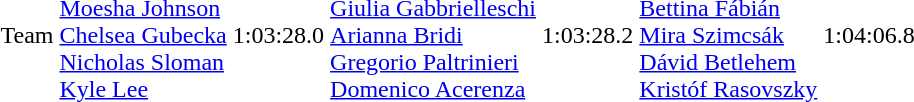<table>
<tr>
<td>Team<br></td>
<td><br><a href='#'>Moesha Johnson</a><br><a href='#'>Chelsea Gubecka</a><br><a href='#'>Nicholas Sloman</a><br><a href='#'>Kyle Lee</a></td>
<td>1:03:28.0</td>
<td><br><a href='#'>Giulia Gabbrielleschi</a><br><a href='#'>Arianna Bridi</a><br><a href='#'>Gregorio Paltrinieri</a><br><a href='#'>Domenico Acerenza</a></td>
<td>1:03:28.2</td>
<td><br><a href='#'>Bettina Fábián</a><br><a href='#'>Mira Szimcsák</a><br><a href='#'>Dávid Betlehem</a><br><a href='#'>Kristóf Rasovszky</a></td>
<td>1:04:06.8</td>
</tr>
</table>
